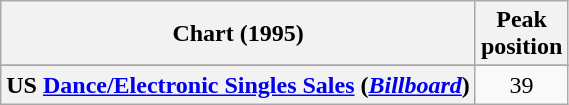<table class="wikitable sortable plainrowheaders" style="text-align:center">
<tr>
<th scope="col">Chart (1995)</th>
<th scope="col">Peak<br>position</th>
</tr>
<tr>
</tr>
<tr>
<th scope="row">US <a href='#'>Dance/Electronic Singles Sales</a> (<em><a href='#'>Billboard</a></em>)</th>
<td align="center">39</td>
</tr>
</table>
